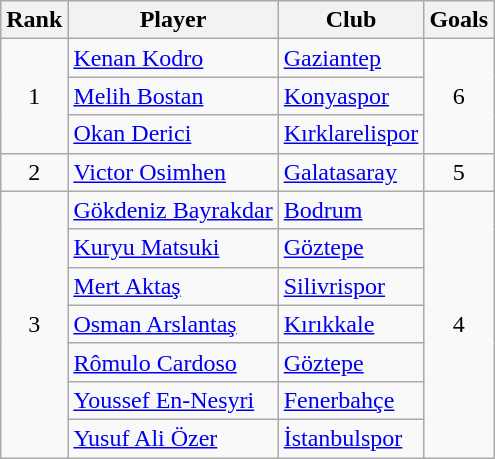<table class="wikitable sortable" style="text-align:center">
<tr>
<th>Rank</th>
<th>Player</th>
<th>Club</th>
<th>Goals</th>
</tr>
<tr>
<td rowspan="3">1</td>
<td align="left"> <a href='#'>Kenan Kodro</a></td>
<td align="left"><a href='#'>Gaziantep</a></td>
<td rowspan="3">6</td>
</tr>
<tr>
<td align="left"> <a href='#'>Melih Bostan</a></td>
<td align="left"><a href='#'>Konyaspor</a></td>
</tr>
<tr>
<td align="left"> <a href='#'>Okan Derici</a></td>
<td align="left"><a href='#'>Kırklarelispor</a></td>
</tr>
<tr>
<td rowspan="1">2</td>
<td align="left"> <a href='#'>Victor Osimhen</a></td>
<td align="left"><a href='#'>Galatasaray</a></td>
<td rowspan="1">5</td>
</tr>
<tr>
<td rowspan="7">3</td>
<td align="left"> <a href='#'>Gökdeniz Bayrakdar</a></td>
<td align="left"><a href='#'>Bodrum</a></td>
<td rowspan="7">4</td>
</tr>
<tr>
<td align="left"> <a href='#'>Kuryu Matsuki</a></td>
<td align="left"><a href='#'>Göztepe</a></td>
</tr>
<tr>
<td align="left"> <a href='#'>Mert Aktaş</a></td>
<td align="left"><a href='#'>Silivrispor</a></td>
</tr>
<tr>
<td align="left"> <a href='#'>Osman Arslantaş</a></td>
<td align="left"><a href='#'>Kırıkkale</a></td>
</tr>
<tr>
<td align="left"> <a href='#'>Rômulo Cardoso</a></td>
<td align="left"><a href='#'>Göztepe</a></td>
</tr>
<tr>
<td align="left"> <a href='#'>Youssef En-Nesyri</a></td>
<td align="left"><a href='#'>Fenerbahçe</a></td>
</tr>
<tr>
<td align="left"> <a href='#'>Yusuf Ali Özer</a></td>
<td align="left"><a href='#'>İstanbulspor</a></td>
</tr>
</table>
